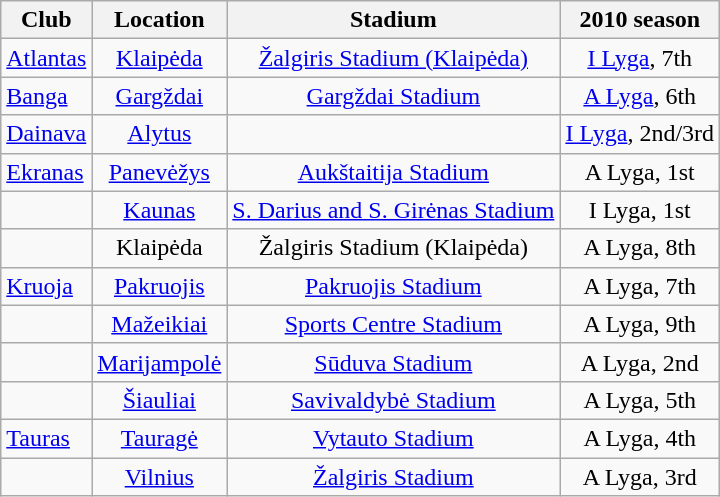<table class="wikitable sortable" style="text-align:center;">
<tr>
<th>Club</th>
<th>Location</th>
<th>Stadium</th>
<th>2010 season</th>
</tr>
<tr>
<td style="text-align:left;"><a href='#'>Atlantas</a></td>
<td><a href='#'>Klaipėda</a></td>
<td><a href='#'>Žalgiris Stadium (Klaipėda)</a></td>
<td><a href='#'>I Lyga</a>, 7th</td>
</tr>
<tr>
<td style="text-align:left;"><a href='#'>Banga</a></td>
<td><a href='#'>Gargždai</a></td>
<td><a href='#'>Gargždai Stadium</a></td>
<td><a href='#'>A Lyga</a>, 6th</td>
</tr>
<tr>
<td style="text-align:left;"><a href='#'>Dainava</a></td>
<td><a href='#'>Alytus</a></td>
<td></td>
<td><a href='#'>I Lyga</a>, 2nd/3rd</td>
</tr>
<tr>
<td style="text-align:left;"><a href='#'>Ekranas</a></td>
<td><a href='#'>Panevėžys</a></td>
<td><a href='#'>Aukštaitija Stadium</a></td>
<td>A Lyga, 1st</td>
</tr>
<tr>
<td style="text-align:left;"></td>
<td><a href='#'>Kaunas</a></td>
<td><a href='#'>S. Darius and S. Girėnas Stadium</a></td>
<td>I Lyga, 1st</td>
</tr>
<tr>
<td style="text-align:left;"></td>
<td>Klaipėda</td>
<td>Žalgiris Stadium (Klaipėda)</td>
<td>A Lyga, 8th</td>
</tr>
<tr>
<td style="text-align:left;"><a href='#'>Kruoja</a></td>
<td><a href='#'>Pakruojis</a></td>
<td><a href='#'>Pakruojis Stadium</a></td>
<td>A Lyga, 7th</td>
</tr>
<tr>
<td style="text-align:left;"></td>
<td><a href='#'>Mažeikiai</a></td>
<td><a href='#'>Sports Centre Stadium</a></td>
<td>A Lyga, 9th</td>
</tr>
<tr>
<td style="text-align:left;"></td>
<td><a href='#'>Marijampolė</a></td>
<td><a href='#'>Sūduva Stadium</a></td>
<td>A Lyga, 2nd</td>
</tr>
<tr>
<td style="text-align:left;"></td>
<td><a href='#'>Šiauliai</a></td>
<td><a href='#'>Savivaldybė Stadium</a></td>
<td>A Lyga, 5th</td>
</tr>
<tr>
<td style="text-align:left;"><a href='#'>Tauras</a></td>
<td><a href='#'>Tauragė</a></td>
<td><a href='#'>Vytauto Stadium</a></td>
<td>A Lyga, 4th</td>
</tr>
<tr>
<td style="text-align:left;"></td>
<td><a href='#'>Vilnius</a></td>
<td><a href='#'>Žalgiris Stadium</a></td>
<td>A Lyga, 3rd</td>
</tr>
</table>
